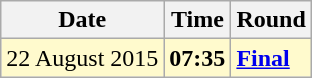<table class="wikitable">
<tr>
<th>Date</th>
<th>Time</th>
<th>Round</th>
</tr>
<tr style=background:lemonchiffon>
<td>22 August 2015</td>
<td><strong>07:35</strong></td>
<td><strong><a href='#'>Final</a></strong></td>
</tr>
</table>
